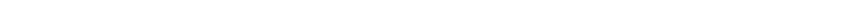<table style="width:88%; text-align:center;">
<tr style="color:white;">
<td style="background:"><strong>101</strong></td>
<td style="background:"><strong>31</strong></td>
</tr>
</table>
